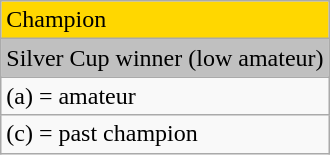<table class="wikitable">
<tr style="background:gold">
<td>Champion</td>
</tr>
<tr style="background:silver">
<td>Silver Cup winner (low amateur)</td>
</tr>
<tr>
<td>(a) = amateur</td>
</tr>
<tr>
<td>(c) = past champion</td>
</tr>
</table>
